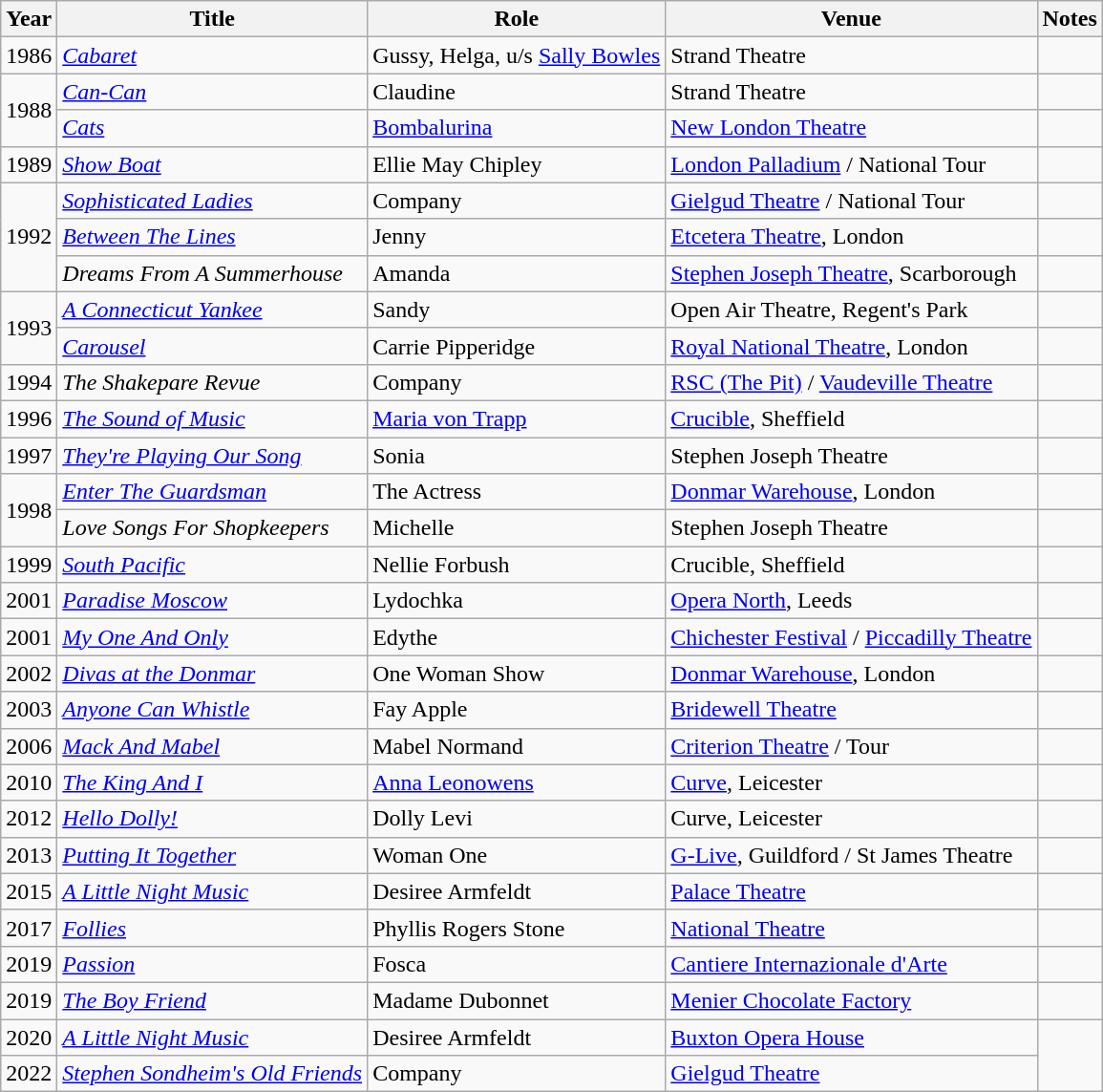<table class="wikitable sortable">
<tr>
<th>Year</th>
<th>Title</th>
<th>Role</th>
<th>Venue</th>
<th>Notes</th>
</tr>
<tr>
<td>1986</td>
<td><em><a href='#'>Cabaret</a></em></td>
<td>Gussy, Helga, u/s <a href='#'>Sally Bowles</a></td>
<td>Strand Theatre</td>
<td></td>
</tr>
<tr>
<td rowspan="2">1988</td>
<td><em><a href='#'>Can-Can</a></em></td>
<td>Claudine</td>
<td>Strand Theatre</td>
<td></td>
</tr>
<tr>
<td><em><a href='#'>Cats</a></em></td>
<td><a href='#'>Bombalurina</a></td>
<td><a href='#'>New London Theatre</a></td>
<td></td>
</tr>
<tr>
<td>1989</td>
<td><em><a href='#'>Show Boat</a></em></td>
<td>Ellie May Chipley</td>
<td><a href='#'>London Palladium</a> / National Tour</td>
<td></td>
</tr>
<tr>
<td rowspan="3">1992</td>
<td><em><a href='#'>Sophisticated Ladies</a></em></td>
<td>Company</td>
<td><a href='#'>Gielgud Theatre</a> / National Tour</td>
<td></td>
</tr>
<tr>
<td><em><a href='#'>Between The Lines</a></em></td>
<td>Jenny</td>
<td><a href='#'>Etcetera Theatre</a>, London</td>
<td></td>
</tr>
<tr>
<td><em>Dreams From A Summerhouse</em></td>
<td>Amanda</td>
<td><a href='#'>Stephen Joseph Theatre</a>, Scarborough</td>
<td></td>
</tr>
<tr>
<td rowspan="2">1993</td>
<td><em><a href='#'>A Connecticut Yankee</a></em></td>
<td>Sandy</td>
<td>Open Air Theatre, Regent's Park</td>
<td></td>
</tr>
<tr>
<td><em><a href='#'>Carousel</a></em></td>
<td>Carrie Pipperidge</td>
<td><a href='#'>Royal National Theatre</a>, London</td>
<td></td>
</tr>
<tr>
<td>1994</td>
<td><em>The Shakepare Revue</em></td>
<td>Company</td>
<td><a href='#'>RSC (The Pit)</a> / <a href='#'>Vaudeville Theatre</a></td>
<td></td>
</tr>
<tr>
<td>1996</td>
<td><em><a href='#'>The Sound of Music</a></em></td>
<td><a href='#'>Maria von Trapp</a></td>
<td><a href='#'>Crucible</a>, Sheffield</td>
<td></td>
</tr>
<tr>
<td>1997</td>
<td><em><a href='#'>They're Playing Our Song</a></em></td>
<td>Sonia</td>
<td>Stephen Joseph Theatre</td>
<td></td>
</tr>
<tr>
<td rowspan="2">1998</td>
<td><em><a href='#'>Enter The Guardsman</a></em></td>
<td>The Actress</td>
<td><a href='#'>Donmar Warehouse</a>, London</td>
<td></td>
</tr>
<tr>
<td><em>Love Songs For Shopkeepers</em></td>
<td>Michelle</td>
<td>Stephen Joseph Theatre</td>
<td></td>
</tr>
<tr>
<td>1999</td>
<td><em><a href='#'>South Pacific</a></em></td>
<td>Nellie Forbush</td>
<td>Crucible, Sheffield</td>
<td></td>
</tr>
<tr>
<td>2001</td>
<td><em><a href='#'>Paradise Moscow</a></em></td>
<td>Lydochka</td>
<td><a href='#'>Opera North</a>, Leeds</td>
<td></td>
</tr>
<tr>
<td>2001</td>
<td><em><a href='#'>My One And Only</a></em></td>
<td>Edythe</td>
<td><a href='#'>Chichester Festival</a> / <a href='#'>Piccadilly Theatre</a></td>
</tr>
<tr>
<td>2002</td>
<td><em><a href='#'>Divas at the Donmar</a></em></td>
<td>One Woman Show</td>
<td><a href='#'>Donmar Warehouse</a>, London</td>
<td></td>
</tr>
<tr>
<td>2003</td>
<td><em><a href='#'>Anyone Can Whistle</a></em></td>
<td>Fay Apple</td>
<td><a href='#'>Bridewell Theatre</a></td>
<td></td>
</tr>
<tr>
<td>2006</td>
<td><em><a href='#'>Mack And Mabel</a></em></td>
<td>Mabel Normand</td>
<td><a href='#'>Criterion Theatre</a> / Tour</td>
<td></td>
</tr>
<tr>
<td>2010</td>
<td><em><a href='#'>The King And I</a></em></td>
<td><a href='#'>Anna Leonowens</a></td>
<td><a href='#'>Curve</a>, Leicester</td>
<td></td>
</tr>
<tr>
<td>2012</td>
<td><em><a href='#'>Hello Dolly!</a></em></td>
<td>Dolly Levi</td>
<td>Curve, Leicester</td>
<td></td>
</tr>
<tr>
<td>2013</td>
<td><em><a href='#'>Putting It Together</a></em></td>
<td>Woman One</td>
<td><a href='#'>G-Live</a>, Guildford / St James Theatre</td>
<td></td>
</tr>
<tr>
<td>2015</td>
<td><em><a href='#'>A Little Night Music</a></em></td>
<td>Desiree Armfeldt</td>
<td><a href='#'>Palace Theatre</a></td>
</tr>
<tr>
<td>2017</td>
<td><em><a href='#'>Follies</a></em></td>
<td>Phyllis Rogers Stone</td>
<td><a href='#'>National Theatre</a></td>
<td></td>
</tr>
<tr>
<td>2019</td>
<td><em><a href='#'>Passion</a></em></td>
<td>Fosca</td>
<td><a href='#'>Cantiere Internazionale d'Arte</a></td>
<td></td>
</tr>
<tr>
<td>2019</td>
<td><em><a href='#'>The Boy Friend</a></em></td>
<td>Madame Dubonnet</td>
<td><a href='#'>Menier Chocolate Factory</a></td>
<td></td>
</tr>
<tr>
<td>2020</td>
<td><em><a href='#'>A Little Night Music</a></em></td>
<td>Desiree Armfeldt</td>
<td><a href='#'>Buxton Opera House</a></td>
</tr>
<tr>
<td>2022</td>
<td><em><a href='#'>Stephen Sondheim's Old Friends</a></em></td>
<td>Company</td>
<td><a href='#'>Gielgud Theatre</a></td>
</tr>
</table>
